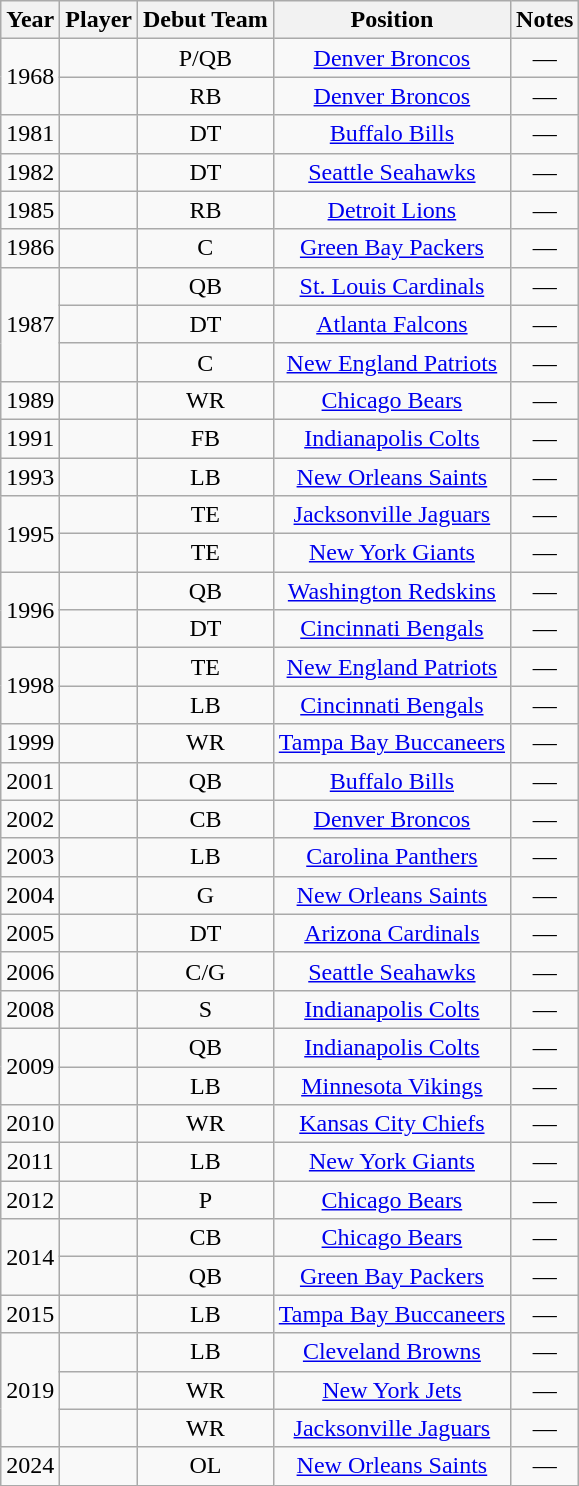<table class="wikitable sortable" style="text-align: center;">
<tr>
<th>Year</th>
<th>Player</th>
<th>Debut Team</th>
<th>Position</th>
<th>Notes</th>
</tr>
<tr>
<td rowspan="2">1968</td>
<td align="center"></td>
<td align="center">P/QB</td>
<td align="center"><a href='#'>Denver Broncos</a></td>
<td align="center">—</td>
</tr>
<tr>
<td align="center"></td>
<td align="center">RB</td>
<td align="center"><a href='#'>Denver Broncos</a></td>
<td align="center">—</td>
</tr>
<tr>
<td align="center">1981</td>
<td align="center"></td>
<td align="center">DT</td>
<td align="center"><a href='#'>Buffalo Bills</a></td>
<td align="center">—</td>
</tr>
<tr>
<td align="center">1982</td>
<td align="center"></td>
<td align="center">DT</td>
<td align="center"><a href='#'>Seattle Seahawks</a></td>
<td align="center">—</td>
</tr>
<tr>
<td align="center">1985</td>
<td align="center"></td>
<td align="center">RB</td>
<td align="center"><a href='#'>Detroit Lions</a></td>
<td align="center">—</td>
</tr>
<tr>
<td align="center">1986</td>
<td align="center"></td>
<td align="center">C</td>
<td align="center"><a href='#'>Green Bay Packers</a></td>
<td align="center">—</td>
</tr>
<tr>
<td rowspan="3">1987</td>
<td align="center"></td>
<td align="center">QB</td>
<td align="center"><a href='#'>St. Louis Cardinals</a></td>
<td align="center">—</td>
</tr>
<tr>
<td align="center"></td>
<td align="center">DT</td>
<td align="center"><a href='#'>Atlanta Falcons</a></td>
<td align="center">—</td>
</tr>
<tr>
<td align="center"></td>
<td align="center">C</td>
<td align="center"><a href='#'>New England Patriots</a></td>
<td align="center">—</td>
</tr>
<tr>
<td align="center">1989</td>
<td align="center"></td>
<td align="center">WR</td>
<td align="center"><a href='#'>Chicago Bears</a></td>
<td align="center">—</td>
</tr>
<tr>
<td align="center">1991</td>
<td align="center"></td>
<td align="center">FB</td>
<td align="center"><a href='#'>Indianapolis Colts</a></td>
<td align="center">—</td>
</tr>
<tr>
<td align="center">1993</td>
<td align="center"></td>
<td align="center">LB</td>
<td align="center"><a href='#'>New Orleans Saints</a></td>
<td align="center">—</td>
</tr>
<tr>
<td rowspan="2">1995</td>
<td align="center"></td>
<td align="center">TE</td>
<td align="center"><a href='#'>Jacksonville Jaguars</a></td>
<td align="center">—</td>
</tr>
<tr>
<td align="center"></td>
<td align="center">TE</td>
<td align="center"><a href='#'>New York Giants</a></td>
<td align="center">—</td>
</tr>
<tr>
<td rowspan="2">1996</td>
<td align="center"></td>
<td align="center">QB</td>
<td align="center"><a href='#'>Washington Redskins</a></td>
<td align="center">—</td>
</tr>
<tr>
<td align="center"></td>
<td align="center">DT</td>
<td align="center"><a href='#'>Cincinnati Bengals</a></td>
<td align="center">—</td>
</tr>
<tr>
<td rowspan="2">1998</td>
<td align="center"></td>
<td align="center">TE</td>
<td align="center"><a href='#'>New England Patriots</a></td>
<td align="center">—</td>
</tr>
<tr>
<td align="center"></td>
<td align="center">LB</td>
<td align="center"><a href='#'>Cincinnati Bengals</a></td>
<td align="center">—</td>
</tr>
<tr>
<td align="center">1999</td>
<td align="center"></td>
<td align="center">WR</td>
<td align="center"><a href='#'>Tampa Bay Buccaneers</a></td>
<td align="center">—</td>
</tr>
<tr>
<td align="center">2001</td>
<td align="center"></td>
<td align="center">QB</td>
<td align="center"><a href='#'>Buffalo Bills</a></td>
<td align="center">—</td>
</tr>
<tr>
<td align="center">2002</td>
<td align="center"></td>
<td align="center">CB</td>
<td align="center"><a href='#'>Denver Broncos</a></td>
<td align="center">—</td>
</tr>
<tr>
<td align="center">2003</td>
<td align="center"></td>
<td align="center">LB</td>
<td align="center"><a href='#'>Carolina Panthers</a></td>
<td align="center">—</td>
</tr>
<tr>
<td align="center">2004</td>
<td align="center"></td>
<td align="center">G</td>
<td align="center"><a href='#'>New Orleans Saints</a></td>
<td align="center">—</td>
</tr>
<tr>
<td align="center">2005</td>
<td align="center"></td>
<td align="center">DT</td>
<td align="center"><a href='#'>Arizona Cardinals</a></td>
<td align="center">—</td>
</tr>
<tr>
<td align="center">2006</td>
<td align="center"></td>
<td align="center">C/G</td>
<td align="center"><a href='#'>Seattle Seahawks</a></td>
<td align="center">—</td>
</tr>
<tr>
<td align="center">2008</td>
<td align="center"></td>
<td align="center">S</td>
<td align="center"><a href='#'>Indianapolis Colts</a></td>
<td align="center">—</td>
</tr>
<tr>
<td rowspan="2">2009</td>
<td align="center"></td>
<td align="center">QB</td>
<td align="center"><a href='#'>Indianapolis Colts</a></td>
<td align="center">—</td>
</tr>
<tr>
<td align="center"></td>
<td align="center">LB</td>
<td align="center"><a href='#'>Minnesota Vikings</a></td>
<td align="center">—</td>
</tr>
<tr>
<td align="center">2010</td>
<td align="center"></td>
<td align="center">WR</td>
<td align="center"><a href='#'>Kansas City Chiefs</a></td>
<td align="center">—</td>
</tr>
<tr>
<td align="center">2011</td>
<td align="center"></td>
<td align="center">LB</td>
<td align="center"><a href='#'>New York Giants</a></td>
<td align="center">—</td>
</tr>
<tr>
<td align="center">2012</td>
<td align="center"></td>
<td align="center">P</td>
<td align="center"><a href='#'>Chicago Bears</a></td>
<td align="center">—</td>
</tr>
<tr>
<td rowspan="2">2014</td>
<td align="center"></td>
<td align="center">CB</td>
<td align="center"><a href='#'>Chicago Bears</a></td>
<td align="center">—</td>
</tr>
<tr>
<td align="center"></td>
<td align="center">QB</td>
<td align="center"><a href='#'>Green Bay Packers</a></td>
<td align="center">—</td>
</tr>
<tr>
<td align="center">2015</td>
<td align="center"></td>
<td align="center">LB</td>
<td align="center"><a href='#'>Tampa Bay Buccaneers</a></td>
<td align="center">—</td>
</tr>
<tr>
<td rowspan="3">2019</td>
<td align="center"></td>
<td align="center">LB</td>
<td align="center"><a href='#'>Cleveland Browns</a></td>
<td align="center">—</td>
</tr>
<tr>
<td align="center"></td>
<td align="center">WR</td>
<td align="center"><a href='#'>New York Jets</a></td>
<td align="center">—</td>
</tr>
<tr>
<td align="center"></td>
<td align="center">WR</td>
<td align="center"><a href='#'>Jacksonville Jaguars</a></td>
<td align="center">—</td>
</tr>
<tr>
<td align="center">2024</td>
<td align="center"></td>
<td align="center">OL</td>
<td align="center"><a href='#'>New Orleans Saints</a></td>
<td align="center">—</td>
</tr>
</table>
